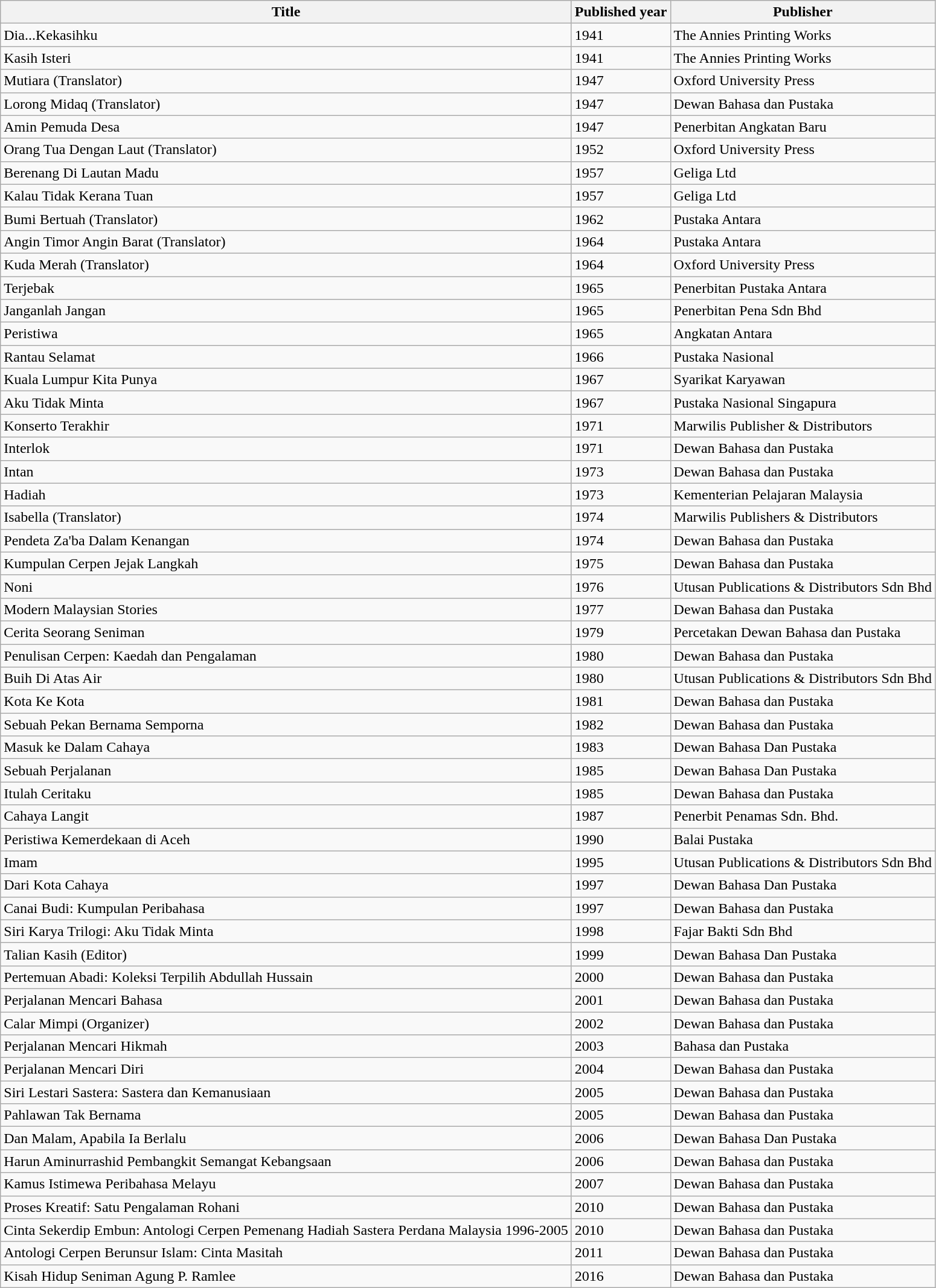<table class="wikitable sortable">
<tr>
<th>Title</th>
<th>Published year</th>
<th>Publisher</th>
</tr>
<tr>
<td>Dia...Kekasihku</td>
<td>1941</td>
<td>The Annies Printing Works</td>
</tr>
<tr>
<td>Kasih Isteri</td>
<td>1941</td>
<td>The Annies Printing Works</td>
</tr>
<tr>
<td>Mutiara (Translator)</td>
<td>1947</td>
<td>Oxford University Press</td>
</tr>
<tr>
<td>Lorong Midaq (Translator)</td>
<td>1947</td>
<td>Dewan Bahasa dan Pustaka</td>
</tr>
<tr>
<td>Amin Pemuda Desa</td>
<td>1947</td>
<td>Penerbitan Angkatan Baru</td>
</tr>
<tr>
<td>Orang Tua Dengan Laut (Translator)</td>
<td>1952</td>
<td>Oxford University Press</td>
</tr>
<tr>
<td>Berenang Di Lautan Madu</td>
<td>1957</td>
<td>Geliga Ltd</td>
</tr>
<tr>
<td>Kalau Tidak Kerana Tuan</td>
<td>1957</td>
<td>Geliga Ltd</td>
</tr>
<tr>
<td>Bumi Bertuah (Translator)</td>
<td>1962</td>
<td>Pustaka Antara</td>
</tr>
<tr>
<td>Angin Timor Angin Barat (Translator)</td>
<td>1964</td>
<td>Pustaka Antara</td>
</tr>
<tr>
<td>Kuda Merah (Translator)</td>
<td>1964</td>
<td>Oxford University Press</td>
</tr>
<tr>
<td>Terjebak</td>
<td>1965</td>
<td>Penerbitan Pustaka Antara</td>
</tr>
<tr>
<td>Janganlah Jangan</td>
<td>1965</td>
<td>Penerbitan Pena Sdn Bhd</td>
</tr>
<tr>
<td>Peristiwa</td>
<td>1965</td>
<td>Angkatan Antara</td>
</tr>
<tr>
<td>Rantau Selamat</td>
<td>1966</td>
<td>Pustaka Nasional</td>
</tr>
<tr>
<td>Kuala Lumpur Kita Punya</td>
<td>1967</td>
<td>Syarikat Karyawan</td>
</tr>
<tr>
<td>Aku Tidak Minta</td>
<td>1967</td>
<td>Pustaka Nasional Singapura</td>
</tr>
<tr>
<td>Konserto Terakhir</td>
<td>1971</td>
<td>Marwilis Publisher & Distributors</td>
</tr>
<tr>
<td>Interlok</td>
<td>1971</td>
<td>Dewan Bahasa dan Pustaka</td>
</tr>
<tr>
<td>Intan</td>
<td>1973</td>
<td>Dewan Bahasa dan Pustaka</td>
</tr>
<tr>
<td>Hadiah</td>
<td>1973</td>
<td>Kementerian Pelajaran Malaysia</td>
</tr>
<tr>
<td>Isabella (Translator)</td>
<td>1974</td>
<td>Marwilis Publishers & Distributors</td>
</tr>
<tr>
<td>Pendeta Za'ba Dalam Kenangan</td>
<td>1974</td>
<td>Dewan Bahasa dan Pustaka</td>
</tr>
<tr>
<td>Kumpulan Cerpen Jejak Langkah</td>
<td>1975</td>
<td>Dewan Bahasa dan Pustaka</td>
</tr>
<tr>
<td>Noni</td>
<td>1976</td>
<td>Utusan Publications & Distributors Sdn Bhd</td>
</tr>
<tr>
<td>Modern Malaysian Stories</td>
<td>1977</td>
<td>Dewan Bahasa dan Pustaka</td>
</tr>
<tr>
<td>Cerita Seorang Seniman</td>
<td>1979</td>
<td>Percetakan Dewan Bahasa dan Pustaka</td>
</tr>
<tr>
<td>Penulisan Cerpen: Kaedah dan Pengalaman</td>
<td>1980</td>
<td>Dewan Bahasa dan Pustaka</td>
</tr>
<tr>
<td>Buih Di Atas Air</td>
<td>1980</td>
<td>Utusan Publications & Distributors Sdn Bhd</td>
</tr>
<tr>
<td>Kota Ke Kota</td>
<td>1981</td>
<td>Dewan Bahasa dan Pustaka</td>
</tr>
<tr>
<td>Sebuah Pekan Bernama Semporna</td>
<td>1982</td>
<td>Dewan Bahasa dan Pustaka</td>
</tr>
<tr>
<td>Masuk ke Dalam Cahaya</td>
<td>1983</td>
<td>Dewan Bahasa Dan Pustaka</td>
</tr>
<tr>
<td>Sebuah Perjalanan</td>
<td>1985</td>
<td>Dewan Bahasa Dan Pustaka</td>
</tr>
<tr>
<td>Itulah Ceritaku</td>
<td>1985</td>
<td>Dewan Bahasa dan Pustaka</td>
</tr>
<tr>
<td>Cahaya Langit</td>
<td>1987</td>
<td>Penerbit Penamas Sdn. Bhd.</td>
</tr>
<tr>
<td>Peristiwa Kemerdekaan di Aceh</td>
<td>1990</td>
<td>Balai Pustaka</td>
</tr>
<tr>
<td>Imam</td>
<td>1995</td>
<td>Utusan Publications & Distributors Sdn Bhd</td>
</tr>
<tr>
<td>Dari Kota Cahaya</td>
<td>1997</td>
<td>Dewan Bahasa Dan Pustaka</td>
</tr>
<tr>
<td>Canai Budi: Kumpulan Peribahasa</td>
<td>1997</td>
<td>Dewan Bahasa dan Pustaka</td>
</tr>
<tr>
<td>Siri Karya Trilogi: Aku Tidak Minta</td>
<td>1998</td>
<td>Fajar Bakti Sdn Bhd</td>
</tr>
<tr>
<td>Talian Kasih (Editor)</td>
<td>1999</td>
<td>Dewan Bahasa Dan Pustaka</td>
</tr>
<tr>
<td>Pertemuan Abadi: Koleksi Terpilih Abdullah Hussain</td>
<td>2000</td>
<td>Dewan Bahasa dan Pustaka</td>
</tr>
<tr>
<td>Perjalanan Mencari Bahasa</td>
<td>2001</td>
<td>Dewan Bahasa dan Pustaka</td>
</tr>
<tr>
<td>Calar Mimpi (Organizer)</td>
<td>2002</td>
<td>Dewan Bahasa dan Pustaka</td>
</tr>
<tr>
<td>Perjalanan Mencari Hikmah</td>
<td>2003</td>
<td>Bahasa dan Pustaka</td>
</tr>
<tr>
<td>Perjalanan Mencari Diri</td>
<td>2004</td>
<td>Dewan Bahasa dan Pustaka</td>
</tr>
<tr>
<td>Siri Lestari Sastera: Sastera dan Kemanusiaan</td>
<td>2005</td>
<td>Dewan Bahasa dan Pustaka</td>
</tr>
<tr>
<td>Pahlawan Tak Bernama</td>
<td>2005</td>
<td>Dewan Bahasa dan Pustaka</td>
</tr>
<tr>
<td>Dan Malam, Apabila Ia Berlalu</td>
<td>2006</td>
<td>Dewan Bahasa Dan Pustaka</td>
</tr>
<tr>
<td>Harun Aminurrashid Pembangkit Semangat Kebangsaan</td>
<td>2006</td>
<td>Dewan Bahasa dan Pustaka</td>
</tr>
<tr>
<td>Kamus Istimewa Peribahasa Melayu</td>
<td>2007</td>
<td>Dewan Bahasa dan Pustaka</td>
</tr>
<tr>
<td>Proses Kreatif: Satu Pengalaman Rohani</td>
<td>2010</td>
<td>Dewan Bahasa dan Pustaka</td>
</tr>
<tr>
<td>Cinta Sekerdip Embun: Antologi Cerpen Pemenang Hadiah Sastera Perdana Malaysia 1996-2005</td>
<td>2010</td>
<td>Dewan Bahasa dan Pustaka</td>
</tr>
<tr>
<td>Antologi Cerpen Berunsur Islam: Cinta Masitah</td>
<td>2011</td>
<td>Dewan Bahasa dan Pustaka</td>
</tr>
<tr>
<td>Kisah Hidup Seniman Agung P. Ramlee</td>
<td>2016</td>
<td>Dewan Bahasa dan Pustaka</td>
</tr>
</table>
